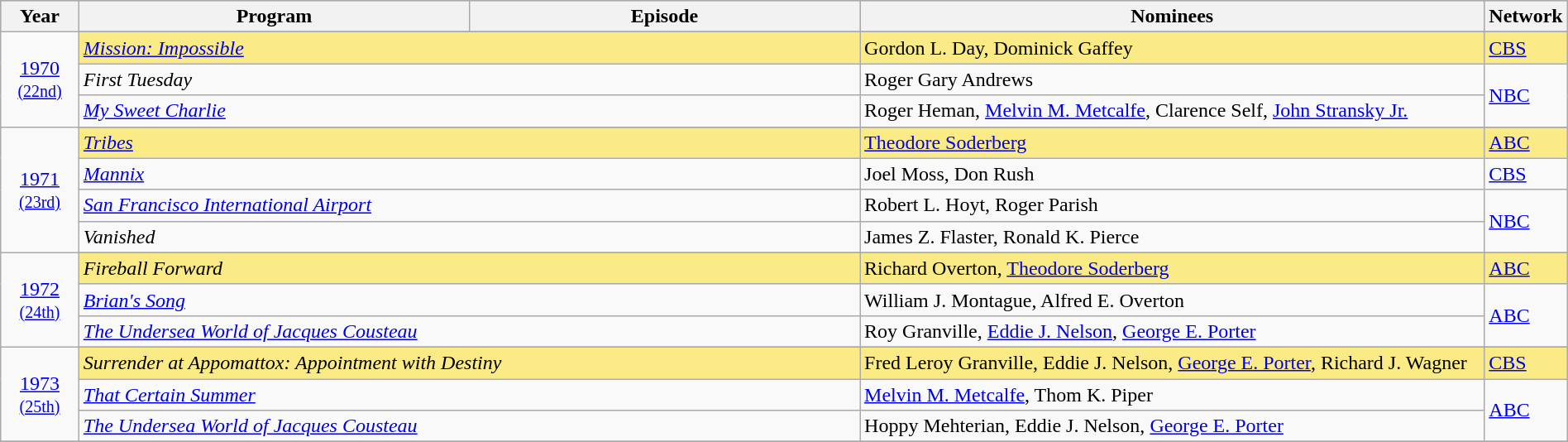<table class="wikitable" style="width:100%">
<tr bgcolor="#bebebe">
<th width="5%">Year</th>
<th width="25%">Program</th>
<th width="25%">Episode</th>
<th width="40%">Nominees</th>
<th width="5%">Network</th>
</tr>
<tr>
<td rowspan=4 style="text-align:center"><a href='#'>1970</a><br><small><a href='#'>(22nd)</a></small><br></td>
</tr>
<tr style="background:#FAEB86">
<td colspan=2><em><a href='#'>Mission: Impossible</a></em></td>
<td>Gordon L. Day, Dominick Gaffey</td>
<td><a href='#'>CBS</a></td>
</tr>
<tr>
<td colspan=2><em>First Tuesday</em></td>
<td>Roger Gary Andrews</td>
<td rowspan=2><a href='#'>NBC</a></td>
</tr>
<tr>
<td colspan=2><em><a href='#'>My Sweet Charlie</a></em></td>
<td>Roger Heman, <a href='#'>Melvin M. Metcalfe</a>, Clarence Self, <a href='#'>John Stransky Jr.</a></td>
</tr>
<tr>
<td rowspan=5 style="text-align:center"><a href='#'>1971</a><br><small><a href='#'>(23rd)</a></small><br></td>
</tr>
<tr style="background:#FAEB86">
<td colspan=2><em><a href='#'>Tribes</a></em></td>
<td><a href='#'>Theodore Soderberg</a></td>
<td><a href='#'>ABC</a></td>
</tr>
<tr>
<td colspan=2><em><a href='#'>Mannix</a></em></td>
<td>Joel Moss, Don Rush</td>
<td><a href='#'>CBS</a></td>
</tr>
<tr>
<td colspan=2><em><a href='#'>San Francisco International Airport</a></em></td>
<td>Robert L. Hoyt, Roger Parish</td>
<td rowspan=2><a href='#'>NBC</a></td>
</tr>
<tr>
<td colspan=2><em>Vanished</em></td>
<td>James Z. Flaster, Ronald K. Pierce</td>
</tr>
<tr>
<td rowspan=4 style="text-align:center"><a href='#'>1972</a><br><small><a href='#'>(24th)</a></small><br></td>
</tr>
<tr style="background:#FAEB86">
<td colspan=2><em>Fireball Forward</em></td>
<td>Richard Overton, <a href='#'>Theodore Soderberg</a></td>
<td><a href='#'>ABC</a></td>
</tr>
<tr>
<td colspan=2><em><a href='#'>Brian's Song</a></em></td>
<td>William J. Montague, Alfred E. Overton</td>
<td rowspan=2><a href='#'>ABC</a></td>
</tr>
<tr>
<td colspan=2><em><a href='#'>The Undersea World of Jacques Cousteau</a></em></td>
<td>Roy Granville, <a href='#'>Eddie J. Nelson</a>, <a href='#'>George E. Porter</a></td>
</tr>
<tr>
<td rowspan=4 style="text-align:center"><a href='#'>1973</a><br><small><a href='#'>(25th)</a></small><br></td>
</tr>
<tr style="background:#FAEB86">
<td colspan=2><em>Surrender at Appomattox: Appointment with Destiny</em></td>
<td>Fred Leroy Granville, Eddie J. Nelson, <a href='#'>George E. Porter</a>, Richard J. Wagner</td>
<td><a href='#'>CBS</a></td>
</tr>
<tr>
<td colspan=2><em><a href='#'>That Certain Summer</a></em></td>
<td><a href='#'>Melvin M. Metcalfe</a>, Thom K. Piper</td>
<td rowspan=2><a href='#'>ABC</a></td>
</tr>
<tr>
<td colspan=2><em><a href='#'>The Undersea World of Jacques Cousteau</a></em></td>
<td>Hoppy Mehterian, Eddie J. Nelson, <a href='#'>George E. Porter</a></td>
</tr>
<tr>
</tr>
</table>
